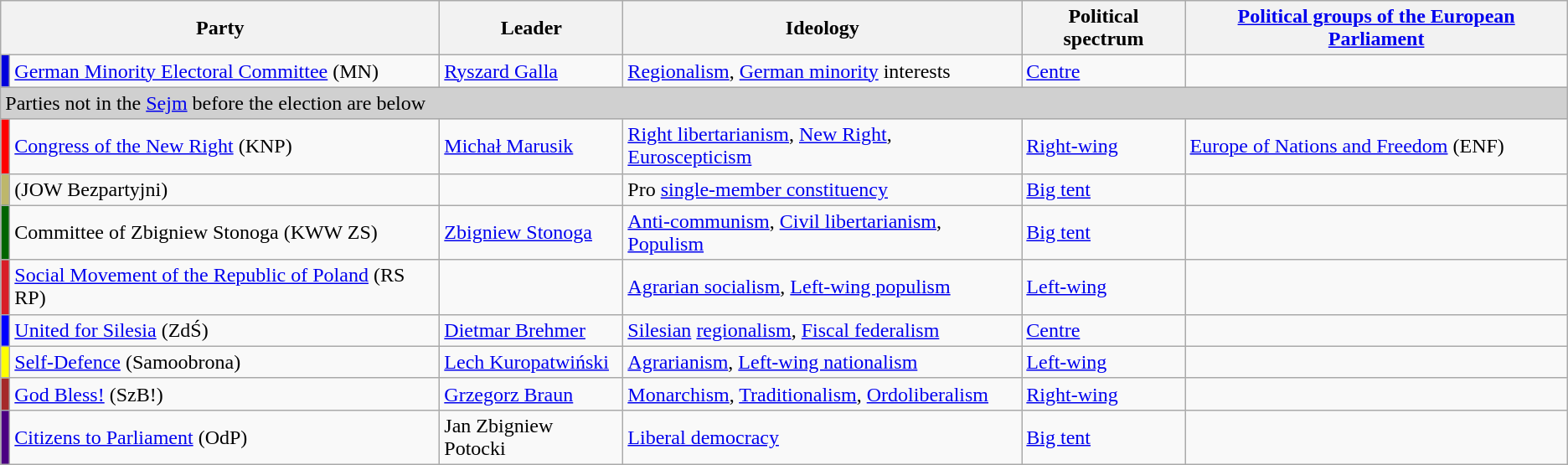<table class=wikitable style=text-align:left>
<tr>
<th colspan=2>Party</th>
<th>Leader</th>
<th>Ideology</th>
<th>Political spectrum</th>
<th><a href='#'>Political groups of the European Parliament</a></th>
</tr>
<tr>
<td bgcolor=#0000DD></td>
<td><a href='#'>German Minority Electoral Committee</a> (MN)</td>
<td><a href='#'>Ryszard Galla</a></td>
<td><a href='#'>Regionalism</a>, <a href='#'>German minority</a> interests</td>
<td><a href='#'>Centre</a></td>
<td></td>
</tr>
<tr>
<td colspan="6" style="background:#D0D0D0; color:black">Parties not in the <a href='#'>Sejm</a> before the election are below</td>
</tr>
<tr>
<td style="color:inherit;background:#FF0000"></td>
<td><a href='#'>Congress of the New Right</a> (KNP)</td>
<td><a href='#'>Michał Marusik</a></td>
<td><a href='#'>Right libertarianism</a>, <a href='#'>New Right</a>, <a href='#'>Euroscepticism</a></td>
<td><a href='#'>Right-wing</a></td>
<td><a href='#'>Europe of Nations and Freedom</a> (ENF)</td>
</tr>
<tr>
<td bgcolor=BDB76B></td>
<td> (JOW Bezpartyjni)</td>
<td></td>
<td>Pro <a href='#'>single-member constituency</a></td>
<td><a href='#'>Big tent</a></td>
<td></td>
</tr>
<tr>
<td bgcolor=006400></td>
<td>Committee of Zbigniew Stonoga (KWW ZS)</td>
<td><a href='#'>Zbigniew Stonoga</a></td>
<td><a href='#'>Anti-communism</a>, <a href='#'>Civil libertarianism</a>, <a href='#'>Populism</a></td>
<td><a href='#'>Big tent</a></td>
<td></td>
</tr>
<tr>
<td bgcolor=d81e27></td>
<td><a href='#'>Social Movement of the Republic of Poland</a> (RS RP)</td>
<td></td>
<td><a href='#'>Agrarian socialism</a>, <a href='#'>Left-wing populism</a></td>
<td><a href='#'>Left-wing</a></td>
<td></td>
</tr>
<tr>
<td bgcolor=0000FF></td>
<td><a href='#'>United for Silesia</a> (ZdŚ)</td>
<td><a href='#'>Dietmar Brehmer</a></td>
<td><a href='#'>Silesian</a> <a href='#'>regionalism</a>, <a href='#'>Fiscal federalism</a></td>
<td><a href='#'>Centre</a></td>
<td></td>
</tr>
<tr>
<td bgcolor=FFFF00></td>
<td><a href='#'>Self-Defence</a> (Samoobrona)</td>
<td><a href='#'>Lech Kuropatwiński</a></td>
<td><a href='#'>Agrarianism</a>, <a href='#'>Left-wing nationalism</a></td>
<td><a href='#'>Left-wing</a></td>
<td></td>
</tr>
<tr>
<td bgcolor=A52A2A></td>
<td><a href='#'>God Bless!</a> (SzB!)</td>
<td><a href='#'>Grzegorz Braun</a></td>
<td><a href='#'>Monarchism</a>, <a href='#'>Traditionalism</a>, <a href='#'>Ordoliberalism</a></td>
<td><a href='#'>Right-wing</a></td>
<td></td>
</tr>
<tr>
<td bgcolor=4B0082></td>
<td><a href='#'>Citizens to Parliament</a> (OdP)</td>
<td>Jan Zbigniew Potocki</td>
<td><a href='#'>Liberal democracy</a></td>
<td><a href='#'>Big tent</a></td>
<td></td>
</tr>
</table>
